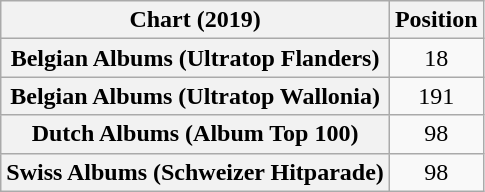<table class="wikitable sortable plainrowheaders" style="text-align:center">
<tr>
<th scope="col">Chart (2019)</th>
<th scope="col">Position</th>
</tr>
<tr>
<th scope="row">Belgian Albums (Ultratop Flanders)</th>
<td>18</td>
</tr>
<tr>
<th scope="row">Belgian Albums (Ultratop Wallonia)</th>
<td>191</td>
</tr>
<tr>
<th scope="row">Dutch Albums (Album Top 100)</th>
<td>98</td>
</tr>
<tr>
<th scope="row">Swiss Albums (Schweizer Hitparade)</th>
<td>98</td>
</tr>
</table>
